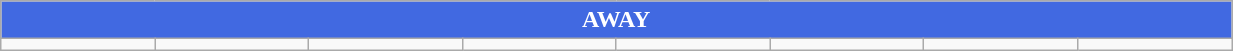<table class="wikitable collapsible collapsed" style="width:65%">
<tr>
<th colspan=10 ! style="color:white; background:#4169E1">AWAY</th>
</tr>
<tr>
<td></td>
<td></td>
<td></td>
<td></td>
<td></td>
<td></td>
<td></td>
<td></td>
</tr>
</table>
